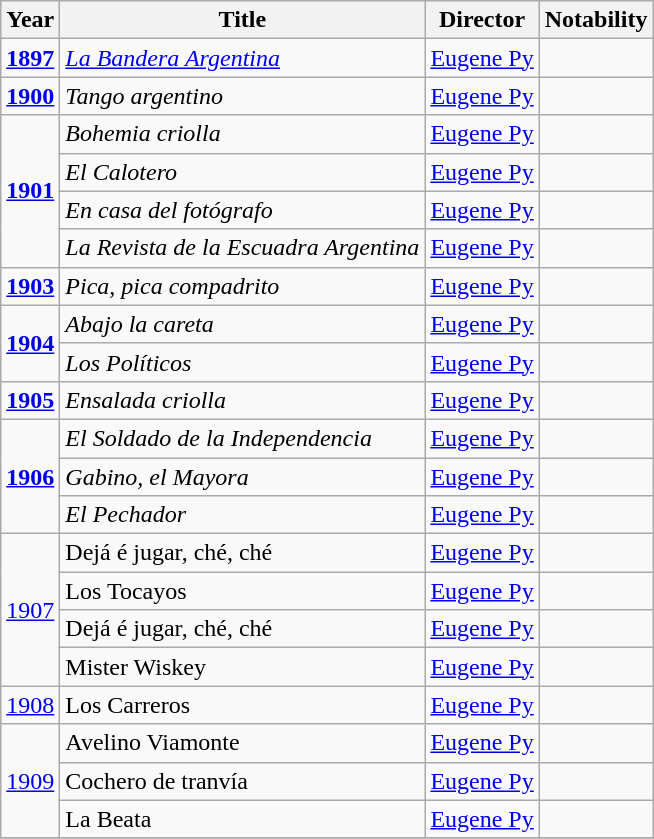<table class="wikitable">
<tr>
<th>Year</th>
<th>Title</th>
<th>Director</th>
<th>Notability</th>
</tr>
<tr>
<td><strong><a href='#'>1897</a></strong></td>
<td><em><a href='#'>La Bandera Argentina</a></em></td>
<td><a href='#'>Eugene Py</a></td>
<td></td>
</tr>
<tr>
<td><strong><a href='#'>1900</a></strong></td>
<td><em>Tango argentino</em></td>
<td><a href='#'>Eugene Py</a></td>
<td></td>
</tr>
<tr>
<td rowspan="4"><strong><a href='#'>1901</a></strong></td>
<td><em>Bohemia criolla</em></td>
<td><a href='#'>Eugene Py</a></td>
<td></td>
</tr>
<tr>
<td><em>El Calotero</em></td>
<td><a href='#'>Eugene Py</a></td>
<td></td>
</tr>
<tr>
<td><em>En casa del fotógrafo</em></td>
<td><a href='#'>Eugene Py</a></td>
<td></td>
</tr>
<tr>
<td><em>La Revista de la Escuadra Argentina</em></td>
<td><a href='#'>Eugene Py</a></td>
<td></td>
</tr>
<tr>
<td><strong><a href='#'>1903</a></strong></td>
<td><em>Pica, pica compadrito</em></td>
<td><a href='#'>Eugene Py</a></td>
<td></td>
</tr>
<tr>
<td rowspan="2"><strong><a href='#'>1904</a></strong></td>
<td><em>Abajo la careta</em></td>
<td><a href='#'>Eugene Py</a></td>
<td></td>
</tr>
<tr>
<td><em>Los Políticos</em></td>
<td><a href='#'>Eugene Py</a></td>
<td></td>
</tr>
<tr>
<td><strong><a href='#'>1905</a></strong></td>
<td><em>Ensalada criolla</em></td>
<td><a href='#'>Eugene Py</a></td>
<td></td>
</tr>
<tr>
<td rowspan="3"><strong><a href='#'>1906</a></strong></td>
<td><em>El Soldado de la Independencia</em></td>
<td><a href='#'>Eugene Py</a></td>
<td></td>
</tr>
<tr>
<td><em>Gabino, el Mayora</em></td>
<td><a href='#'>Eugene Py</a></td>
<td></td>
</tr>
<tr>
<td><em>El Pechador<strong></td>
<td><a href='#'>Eugene Py</a></td>
<td></td>
</tr>
<tr>
<td rowspan="4"></strong><a href='#'>1907</a><strong></td>
<td></em>Dejá é jugar, ché, ché<em></td>
<td><a href='#'>Eugene Py</a></td>
<td></td>
</tr>
<tr>
<td></em>Los Tocayos<em></td>
<td><a href='#'>Eugene Py</a></td>
<td></td>
</tr>
<tr>
<td></em>Dejá é jugar, ché, ché<em></td>
<td><a href='#'>Eugene Py</a></td>
<td></td>
</tr>
<tr>
<td></em>Mister Wiskey<em></td>
<td><a href='#'>Eugene Py</a></td>
<td></td>
</tr>
<tr>
<td></strong><a href='#'>1908</a><strong></td>
<td></em>Los Carreros<em></td>
<td><a href='#'>Eugene Py</a></td>
<td></td>
</tr>
<tr>
<td rowspan="3"></strong><a href='#'>1909</a><strong></td>
<td></em>Avelino Viamonte<em></td>
<td><a href='#'>Eugene Py</a></td>
<td></td>
</tr>
<tr>
<td></em>Cochero de tranvía<em></td>
<td><a href='#'>Eugene Py</a></td>
<td></td>
</tr>
<tr>
<td></em>La Beata<em></td>
<td><a href='#'>Eugene Py</a></td>
<td></td>
</tr>
<tr>
</tr>
</table>
